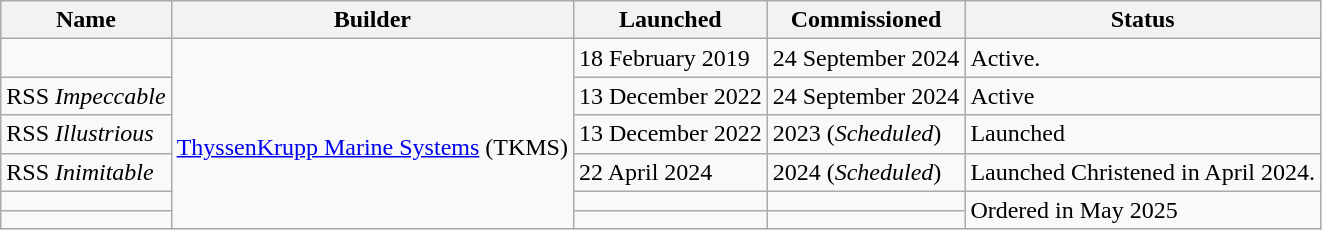<table class="wikitable">
<tr>
<th>Name</th>
<th>Builder</th>
<th>Launched</th>
<th>Commissioned</th>
<th>Status</th>
</tr>
<tr>
<td></td>
<td rowspan="6"><br><a href='#'>ThyssenKrupp Marine Systems</a> (TKMS)</td>
<td>18 February 2019</td>
<td>24 September 2024</td>
<td>Active.</td>
</tr>
<tr>
<td>RSS <em>Impeccable</em></td>
<td>13 December 2022</td>
<td>24 September 2024</td>
<td>Active</td>
</tr>
<tr>
<td>RSS <em>Illustrious</em></td>
<td>13 December 2022</td>
<td>2023 (<em>Scheduled</em>)</td>
<td>Launched</td>
</tr>
<tr>
<td>RSS <em>Inimitable</em></td>
<td>22 April 2024</td>
<td>2024 (<em>Scheduled</em>)</td>
<td>Launched Christened in April 2024.</td>
</tr>
<tr>
<td></td>
<td></td>
<td></td>
<td rowspan="2">Ordered in May 2025</td>
</tr>
<tr>
<td></td>
<td></td>
<td></td>
</tr>
</table>
